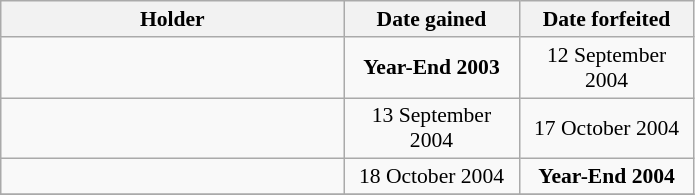<table class="wikitable" style="font-size:90%">
<tr>
<th style="width:222px;">Holder</th>
<th style="width:110px;">Date gained</th>
<th style="width:110px;">Date forfeited</th>
</tr>
<tr>
<td></td>
<td style="text-align:center;"><strong>Year-End 2003</strong></td>
<td style="text-align:center;">12 September 2004</td>
</tr>
<tr>
<td></td>
<td style="text-align:center;">13 September 2004</td>
<td style="text-align:center;">17 October 2004</td>
</tr>
<tr>
<td></td>
<td style="text-align:center;">18 October 2004</td>
<td style="text-align:center;"><strong>Year-End 2004</strong></td>
</tr>
<tr>
</tr>
</table>
